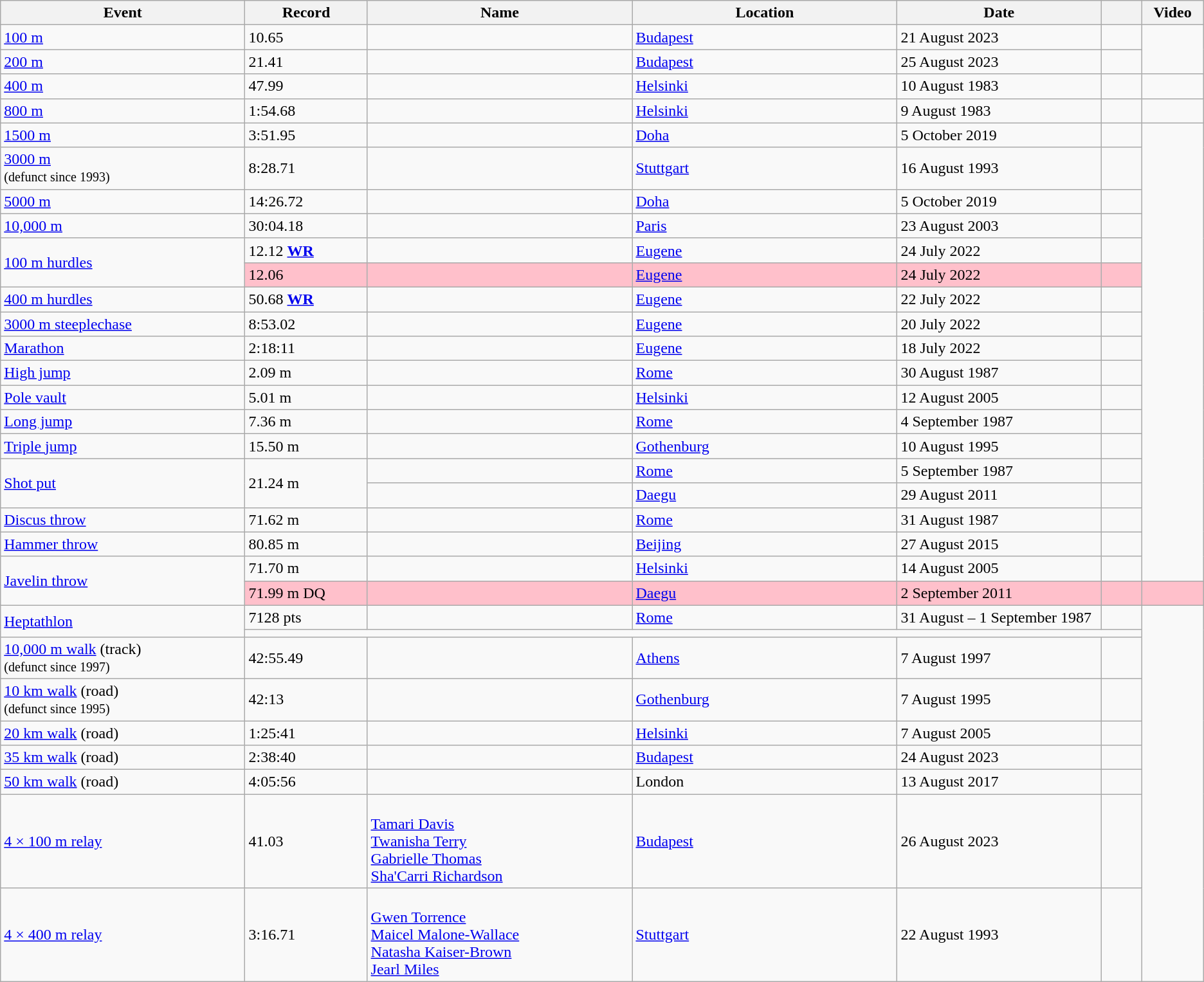<table class="wikitable unsortable">
<tr>
<th width=12%>Event</th>
<th width=6%>Record</th>
<th width=13%>Name</th>
<th width=13% sortable>Location</th>
<th width=10%>Date</th>
<th width=2%></th>
<th width=2%>Video</th>
</tr>
<tr>
<td><a href='#'>100 m</a></td>
<td>10.65 </td>
<td></td>
<td> <a href='#'>Budapest</a></td>
<td>21 August 2023</td>
<td></td>
</tr>
<tr>
<td><a href='#'>200 m</a></td>
<td>21.41 </td>
<td></td>
<td> <a href='#'>Budapest</a></td>
<td>25 August 2023</td>
<td></td>
</tr>
<tr>
<td><a href='#'>400 m</a></td>
<td>47.99 <em></em></td>
<td></td>
<td> <a href='#'>Helsinki</a></td>
<td>10 August 1983</td>
<td></td>
<td></td>
</tr>
<tr>
<td><a href='#'>800 m</a></td>
<td>1:54.68</td>
<td></td>
<td> <a href='#'>Helsinki</a></td>
<td>9 August 1983</td>
<td></td>
<td></td>
</tr>
<tr>
<td><a href='#'>1500 m</a></td>
<td>3:51.95</td>
<td></td>
<td> <a href='#'>Doha</a></td>
<td>5 October 2019</td>
<td></td>
</tr>
<tr>
<td><a href='#'>3000 m</a><br><small>(defunct since 1993)</small></td>
<td>8:28.71</td>
<td></td>
<td> <a href='#'>Stuttgart</a></td>
<td>16 August 1993</td>
<td></td>
</tr>
<tr>
<td><a href='#'>5000 m</a></td>
<td>14:26.72</td>
<td></td>
<td> <a href='#'>Doha</a></td>
<td>5 October 2019</td>
<td></td>
</tr>
<tr>
<td><a href='#'>10,000 m</a></td>
<td>30:04.18</td>
<td></td>
<td> <a href='#'>Paris</a></td>
<td>23 August 2003</td>
<td></td>
</tr>
<tr>
<td rowspan="2"><a href='#'>100 m hurdles</a></td>
<td>12.12 <strong><a href='#'>WR</a></strong></td>
<td></td>
<td> <a href='#'>Eugene</a></td>
<td>24 July 2022</td>
<td></td>
</tr>
<tr style="background:pink">
<td>12.06 </td>
<td></td>
<td> <a href='#'>Eugene</a></td>
<td>24 July 2022</td>
<td></td>
</tr>
<tr>
<td><a href='#'>400 m hurdles</a></td>
<td>50.68 <strong><a href='#'>WR</a></strong></td>
<td></td>
<td> <a href='#'>Eugene</a></td>
<td>22 July 2022</td>
<td></td>
</tr>
<tr>
<td><a href='#'>3000 m steeplechase</a></td>
<td>8:53.02</td>
<td></td>
<td> <a href='#'>Eugene</a></td>
<td>20 July 2022</td>
<td></td>
</tr>
<tr>
<td><a href='#'>Marathon</a></td>
<td>2:18:11</td>
<td></td>
<td> <a href='#'>Eugene</a></td>
<td>18 July 2022</td>
<td></td>
</tr>
<tr>
<td><a href='#'>High jump</a></td>
<td>2.09 m </td>
<td></td>
<td> <a href='#'>Rome</a></td>
<td>30 August 1987</td>
<td></td>
</tr>
<tr>
<td><a href='#'>Pole vault</a></td>
<td>5.01 m <em></em></td>
<td></td>
<td> <a href='#'>Helsinki</a></td>
<td>12 August 2005</td>
<td></td>
</tr>
<tr>
<td><a href='#'>Long jump</a></td>
<td>7.36 m </td>
<td></td>
<td> <a href='#'>Rome</a></td>
<td>4 September 1987</td>
<td></td>
</tr>
<tr>
<td><a href='#'>Triple jump</a></td>
<td>15.50 m  <em></em></td>
<td></td>
<td> <a href='#'>Gothenburg</a></td>
<td>10 August 1995</td>
<td></td>
</tr>
<tr>
<td rowspan=2><a href='#'>Shot put</a></td>
<td rowspan=2>21.24 m</td>
<td></td>
<td> <a href='#'>Rome</a></td>
<td>5 September 1987</td>
<td></td>
</tr>
<tr>
<td></td>
<td> <a href='#'>Daegu</a></td>
<td>29 August 2011</td>
<td></td>
</tr>
<tr>
<td><a href='#'>Discus throw</a></td>
<td>71.62 m</td>
<td></td>
<td> <a href='#'>Rome</a></td>
<td>31 August 1987</td>
<td></td>
</tr>
<tr>
<td><a href='#'>Hammer throw</a></td>
<td>80.85 m</td>
<td></td>
<td> <a href='#'>Beijing</a></td>
<td>27 August 2015</td>
<td></td>
</tr>
<tr>
<td rowspan=2><a href='#'>Javelin throw</a></td>
<td>71.70 m</td>
<td></td>
<td> <a href='#'>Helsinki</a></td>
<td>14 August 2005</td>
<td></td>
</tr>
<tr style="background:pink">
<td>71.99 m DQ</td>
<td></td>
<td> <a href='#'>Daegu</a></td>
<td>2 September 2011</td>
<td></td>
<td></td>
</tr>
<tr>
<td rowspan=2><a href='#'>Heptathlon</a></td>
<td>7128 pts</td>
<td></td>
<td> <a href='#'>Rome</a></td>
<td>31 August – 1 September 1987</td>
<td></td>
</tr>
<tr>
<td colspan=5></td>
</tr>
<tr>
<td><a href='#'>10,000 m walk</a> (track)<br><small>(defunct since 1997)</small></td>
<td>42:55.49</td>
<td></td>
<td> <a href='#'>Athens</a></td>
<td>7 August 1997</td>
<td></td>
</tr>
<tr>
<td><a href='#'>10 km walk</a> (road)<br><small>(defunct since 1995)</small></td>
<td>42:13</td>
<td></td>
<td> <a href='#'>Gothenburg</a></td>
<td>7 August 1995</td>
<td></td>
</tr>
<tr>
<td><a href='#'>20 km walk</a> (road)</td>
<td>1:25:41</td>
<td></td>
<td> <a href='#'>Helsinki</a></td>
<td>7 August 2005</td>
<td></td>
</tr>
<tr>
<td><a href='#'>35 km walk</a> (road)</td>
<td>2:38:40</td>
<td></td>
<td> <a href='#'>Budapest</a></td>
<td>24 August 2023</td>
<td></td>
</tr>
<tr>
<td><a href='#'>50 km walk</a> (road)</td>
<td>4:05:56 <em></em></td>
<td></td>
<td> London</td>
<td>13 August 2017</td>
<td></td>
</tr>
<tr>
<td><a href='#'>4 × 100 m relay</a></td>
<td>41.03</td>
<td><br><a href='#'>Tamari Davis</a><br><a href='#'>Twanisha Terry</a><br><a href='#'>Gabrielle Thomas</a><br><a href='#'>Sha'Carri Richardson</a></td>
<td> <a href='#'>Budapest</a></td>
<td>26 August 2023</td>
<td></td>
</tr>
<tr>
<td><a href='#'>4 × 400 m relay</a></td>
<td>3:16.71</td>
<td><br><a href='#'>Gwen Torrence</a><br><a href='#'>Maicel Malone-Wallace</a><br><a href='#'>Natasha Kaiser-Brown</a><br><a href='#'>Jearl Miles</a></td>
<td> <a href='#'>Stuttgart</a></td>
<td>22 August 1993</td>
<td></td>
</tr>
</table>
